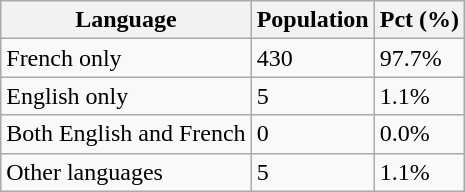<table class="wikitable">
<tr>
<th>Language</th>
<th>Population</th>
<th>Pct (%)</th>
</tr>
<tr>
<td>French only</td>
<td>430</td>
<td>97.7%</td>
</tr>
<tr>
<td>English only</td>
<td>5</td>
<td>1.1%</td>
</tr>
<tr>
<td>Both English and French</td>
<td>0</td>
<td>0.0%</td>
</tr>
<tr>
<td>Other languages</td>
<td>5</td>
<td>1.1%</td>
</tr>
</table>
